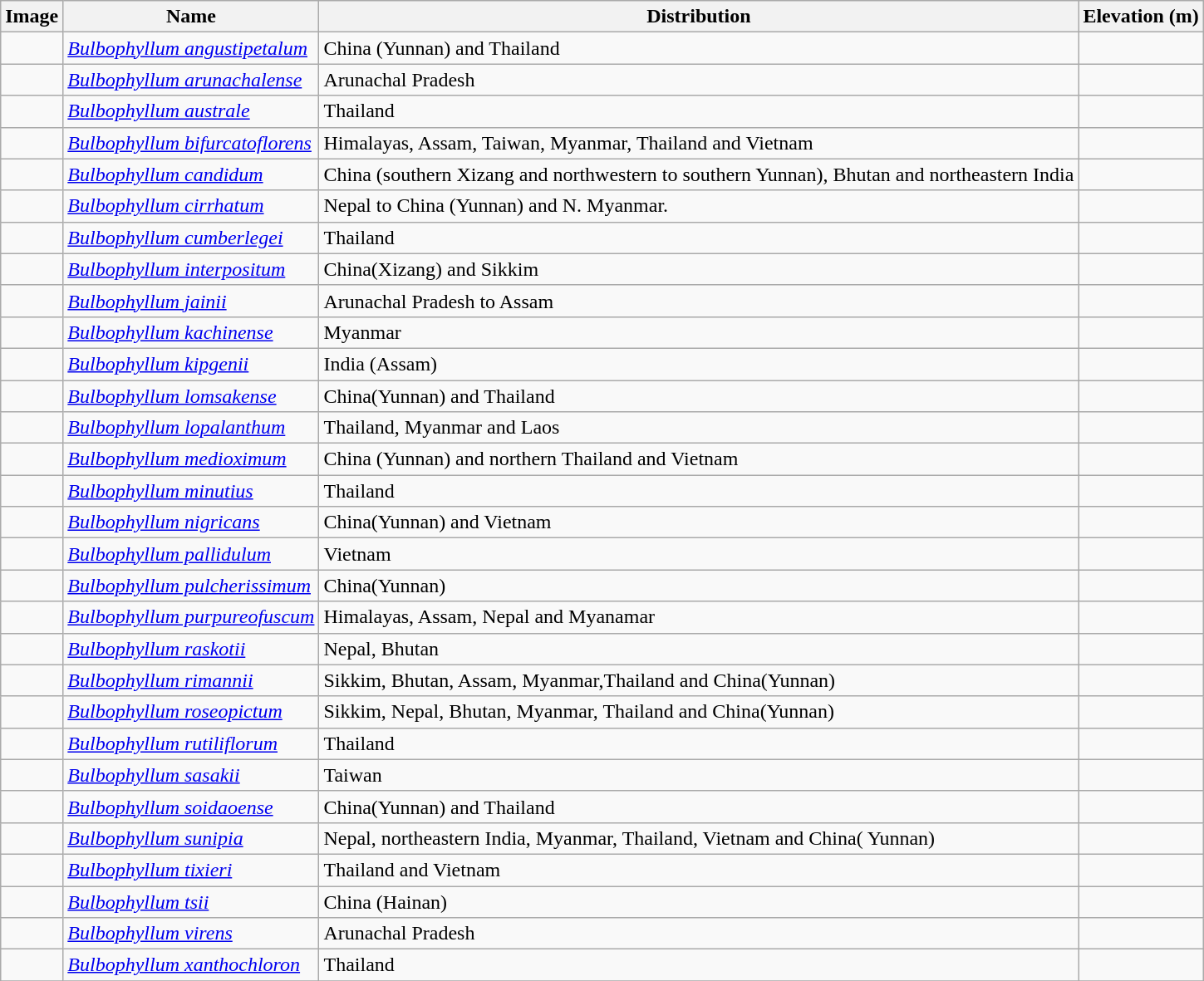<table class="wikitable collapsible">
<tr>
<th>Image</th>
<th>Name</th>
<th>Distribution</th>
<th>Elevation (m)</th>
</tr>
<tr>
<td></td>
<td><em><a href='#'>Bulbophyllum angustipetalum</a></em> </td>
<td>China (Yunnan) and Thailand</td>
<td></td>
</tr>
<tr>
<td></td>
<td><em><a href='#'>Bulbophyllum arunachalense</a></em> </td>
<td>Arunachal Pradesh</td>
<td></td>
</tr>
<tr>
<td></td>
<td><em><a href='#'>Bulbophyllum australe</a></em> </td>
<td>Thailand</td>
<td></td>
</tr>
<tr>
<td></td>
<td><em><a href='#'>Bulbophyllum bifurcatoflorens</a></em> </td>
<td>Himalayas, Assam, Taiwan, Myanmar, Thailand and Vietnam</td>
<td></td>
</tr>
<tr>
<td></td>
<td><em><a href='#'>Bulbophyllum candidum</a></em> </td>
<td>China (southern Xizang and northwestern to southern Yunnan), Bhutan and northeastern India</td>
<td></td>
</tr>
<tr>
<td></td>
<td><em><a href='#'>Bulbophyllum  cirrhatum</a></em> </td>
<td>Nepal to China (Yunnan) and N. Myanmar.</td>
<td></td>
</tr>
<tr>
<td></td>
<td><em><a href='#'>Bulbophyllum cumberlegei</a></em> </td>
<td>Thailand</td>
<td></td>
</tr>
<tr>
<td></td>
<td><em><a href='#'>Bulbophyllum interpositum</a></em> </td>
<td>China(Xizang) and Sikkim</td>
<td></td>
</tr>
<tr>
<td></td>
<td><em><a href='#'>Bulbophyllum jainii</a></em> </td>
<td>Arunachal Pradesh to Assam</td>
<td></td>
</tr>
<tr>
<td></td>
<td><em><a href='#'>Bulbophyllum kachinense</a></em> </td>
<td>Myanmar</td>
<td></td>
</tr>
<tr>
<td></td>
<td><em><a href='#'>Bulbophyllum kipgenii</a></em> </td>
<td>India (Assam)</td>
<td></td>
</tr>
<tr>
<td></td>
<td><em><a href='#'>Bulbophyllum lomsakense</a></em> </td>
<td>China(Yunnan) and Thailand</td>
<td></td>
</tr>
<tr>
<td></td>
<td><em><a href='#'>Bulbophyllum lopalanthum</a></em> </td>
<td>Thailand, Myanmar and Laos</td>
<td></td>
</tr>
<tr>
<td></td>
<td><em><a href='#'>Bulbophyllum medioximum</a></em> </td>
<td>China (Yunnan) and northern Thailand and Vietnam</td>
<td></td>
</tr>
<tr>
<td></td>
<td><em><a href='#'>Bulbophyllum minutius</a></em> </td>
<td>Thailand</td>
<td></td>
</tr>
<tr>
<td></td>
<td><em><a href='#'>Bulbophyllum nigricans</a></em> </td>
<td>China(Yunnan) and Vietnam</td>
<td></td>
</tr>
<tr>
<td></td>
<td><em><a href='#'>Bulbophyllum pallidulum</a></em> </td>
<td>Vietnam</td>
<td></td>
</tr>
<tr>
<td></td>
<td><em><a href='#'>Bulbophyllum pulcherissimum</a></em> </td>
<td>China(Yunnan)</td>
<td></td>
</tr>
<tr>
<td></td>
<td><em><a href='#'>Bulbophyllum purpureofuscum</a></em> </td>
<td>Himalayas, Assam,  Nepal and Myanamar</td>
<td></td>
</tr>
<tr>
<td></td>
<td><em><a href='#'>Bulbophyllum raskotii</a></em> </td>
<td>Nepal, Bhutan</td>
<td></td>
</tr>
<tr>
<td></td>
<td><em><a href='#'>Bulbophyllum rimannii</a></em> </td>
<td>Sikkim, Bhutan, Assam, Myanmar,Thailand and China(Yunnan)</td>
<td></td>
</tr>
<tr>
<td></td>
<td><em><a href='#'>Bulbophyllum roseopictum</a></em> </td>
<td>Sikkim, Nepal, Bhutan, Myanmar, Thailand and  China(Yunnan)</td>
<td></td>
</tr>
<tr>
<td></td>
<td><em><a href='#'>Bulbophyllum rutiliflorum</a></em> </td>
<td>Thailand</td>
<td></td>
</tr>
<tr>
<td></td>
<td><em><a href='#'>Bulbophyllum sasakii</a></em> </td>
<td>Taiwan</td>
<td></td>
</tr>
<tr>
<td></td>
<td><em><a href='#'>Bulbophyllum soidaoense</a></em> </td>
<td>China(Yunnan) and Thailand</td>
<td></td>
</tr>
<tr>
<td></td>
<td><em><a href='#'>Bulbophyllum sunipia</a></em> </td>
<td>Nepal, northeastern India, Myanmar, Thailand, Vietnam and China( Yunnan)</td>
<td></td>
</tr>
<tr>
<td></td>
<td><em><a href='#'>Bulbophyllum tixieri</a></em> </td>
<td>Thailand and Vietnam</td>
<td></td>
</tr>
<tr>
<td></td>
<td><em><a href='#'>Bulbophyllum tsii</a></em> </td>
<td>China (Hainan)</td>
<td></td>
</tr>
<tr>
<td></td>
<td><em><a href='#'>Bulbophyllum virens</a></em> </td>
<td>Arunachal Pradesh</td>
<td></td>
</tr>
<tr>
<td></td>
<td><em><a href='#'>Bulbophyllum xanthochloron</a></em> </td>
<td>Thailand</td>
<td></td>
</tr>
<tr>
</tr>
</table>
